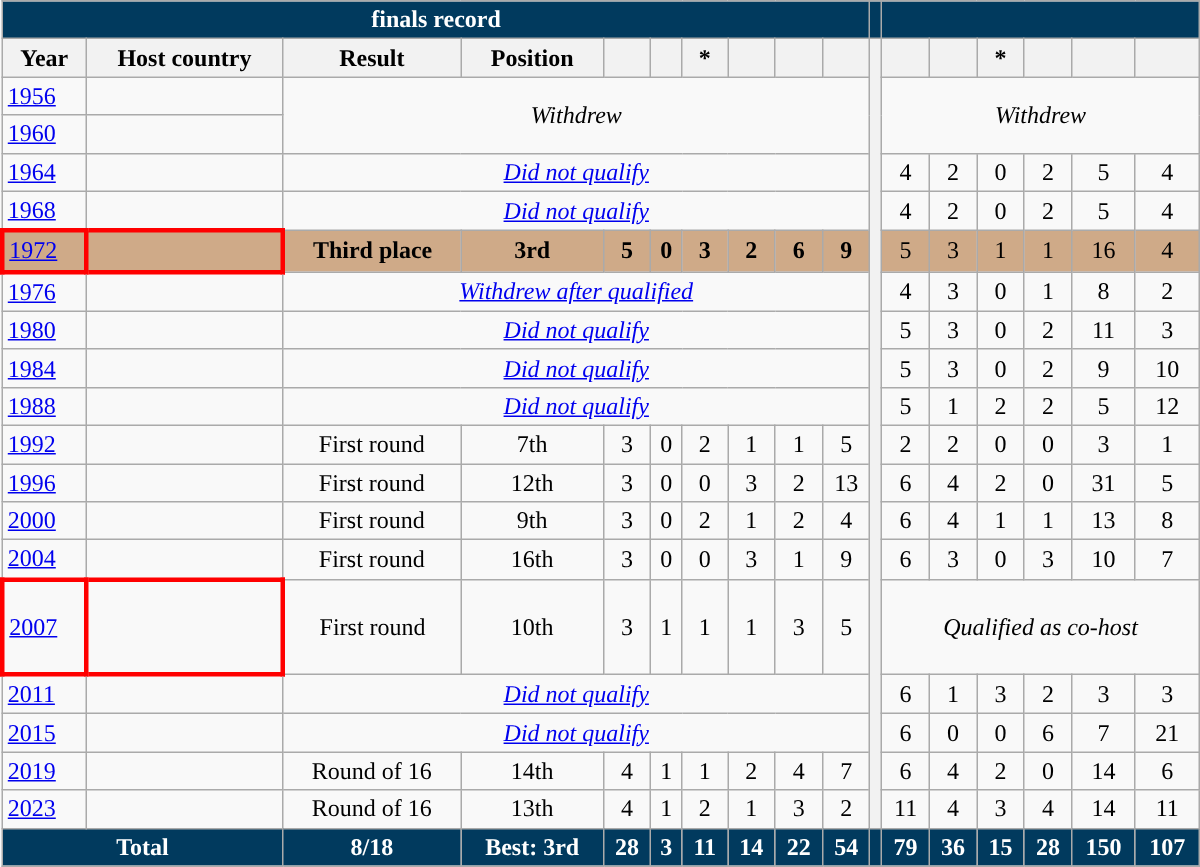<table class="wikitable" style="text-align: center;font-size:100%; width: 800px;">
<tr>
<th colspan=10 style="background: #013A5E; color: #FFFFFF;"><a href='#'></a> finals record</th>
<th style="background: #013A5E; color: #FFFFFF;"></th>
<th colspan=6 style="background: #013A5E; color: #FFFFFF;"><a href='#'></a></th>
</tr>
<tr>
<th>Year</th>
<th>Host country</th>
<th>Result</th>
<th>Position</th>
<th></th>
<th></th>
<th>*</th>
<th></th>
<th></th>
<th></th>
<th style="width:1%;" rowspan="19"></th>
<th></th>
<th></th>
<th>*</th>
<th></th>
<th></th>
<th></th>
</tr>
<tr>
<td style="text-align: left;"><a href='#'>1956</a></td>
<td style="text-align: left;"></td>
<td rowspan="2" colspan="8"><em>Withdrew</em></td>
<td rowspan="2" colspan="6"><em>Withdrew</em></td>
</tr>
<tr>
<td style="text-align: left;"><a href='#'>1960</a></td>
<td style="text-align: left;"></td>
</tr>
<tr>
<td style="text-align: left;"><a href='#'>1964</a></td>
<td style="text-align: left;"></td>
<td rowspan="1" colspan="8"><em><a href='#'>Did not qualify</a></em></td>
<td>4</td>
<td>2</td>
<td>0</td>
<td>2</td>
<td>5</td>
<td>4</td>
</tr>
<tr>
<td style="text-align: left;"><a href='#'>1968</a></td>
<td style="text-align: left;"></td>
<td rowspan="1" colspan="8"><em><a href='#'>Did not qualify</a></em></td>
<td>4</td>
<td>2</td>
<td>0</td>
<td>2</td>
<td>5</td>
<td>4</td>
</tr>
<tr style="background:#cfaa88;">
<td style="border: 3px solid red; text-align: left;"><a href='#'>1972</a></td>
<td style="border: 3px solid red; text-align: left;"></td>
<td><strong>Third place</strong></td>
<td><strong>3rd</strong></td>
<td><strong>5</strong></td>
<td><strong>0</strong></td>
<td><strong>3</strong></td>
<td><strong>2</strong></td>
<td><strong>6</strong></td>
<td><strong>9</strong></td>
<td>5</td>
<td>3</td>
<td>1</td>
<td>1</td>
<td>16</td>
<td>4</td>
</tr>
<tr>
<td style="text-align: left;"><a href='#'>1976</a></td>
<td style="text-align: left;"></td>
<td rowspan="1" colspan="8"><em><a href='#'>Withdrew after qualified</a></em></td>
<td>4</td>
<td>3</td>
<td>0</td>
<td>1</td>
<td>8</td>
<td>2</td>
</tr>
<tr>
<td style="text-align: left;"><a href='#'>1980</a></td>
<td style="text-align: left;"></td>
<td rowspan="1" colspan="8"><em><a href='#'>Did not qualify</a></em></td>
<td>5</td>
<td>3</td>
<td>0</td>
<td>2</td>
<td>11</td>
<td>3</td>
</tr>
<tr>
<td style="text-align: left;"><a href='#'>1984</a></td>
<td style="text-align: left;"></td>
<td rowspan="1" colspan="8"><em><a href='#'>Did not qualify</a></em></td>
<td>5</td>
<td>3</td>
<td>0</td>
<td>2</td>
<td>9</td>
<td>10</td>
</tr>
<tr>
<td style="text-align: left;"><a href='#'>1988</a></td>
<td style="text-align: left;"></td>
<td rowspan="1" colspan="8"><em><a href='#'>Did not qualify</a></em></td>
<td>5</td>
<td>1</td>
<td>2</td>
<td>2</td>
<td>5</td>
<td>12</td>
</tr>
<tr>
<td style="text-align: left;"><a href='#'>1992</a></td>
<td style="text-align: left;"></td>
<td>First round</td>
<td>7th</td>
<td>3</td>
<td>0</td>
<td>2</td>
<td>1</td>
<td>1</td>
<td>5</td>
<td>2</td>
<td>2</td>
<td>0</td>
<td>0</td>
<td>3</td>
<td>1</td>
</tr>
<tr>
<td style="text-align: left;"><a href='#'>1996</a></td>
<td style="text-align: left;"></td>
<td>First round</td>
<td>12th</td>
<td>3</td>
<td>0</td>
<td>0</td>
<td>3</td>
<td>2</td>
<td>13</td>
<td>6</td>
<td>4</td>
<td>2</td>
<td>0</td>
<td>31</td>
<td>5</td>
</tr>
<tr>
<td style="text-align: left;"><a href='#'>2000</a></td>
<td style="text-align: left;"></td>
<td>First round</td>
<td>9th</td>
<td>3</td>
<td>0</td>
<td>2</td>
<td>1</td>
<td>2</td>
<td>4</td>
<td>6</td>
<td>4</td>
<td>1</td>
<td>1</td>
<td>13</td>
<td>8</td>
</tr>
<tr>
<td style="text-align: left;"><a href='#'>2004</a></td>
<td style="text-align: left;"></td>
<td>First round</td>
<td>16th</td>
<td>3</td>
<td>0</td>
<td>0</td>
<td>3</td>
<td>1</td>
<td>9</td>
<td>6</td>
<td>3</td>
<td>0</td>
<td>3</td>
<td>10</td>
<td>7</td>
</tr>
<tr>
<td style="text-align: left; border:3px solid red"><a href='#'>2007</a></td>
<td style="text-align: left; border:3px solid red"><br><br><br></td>
<td>First round</td>
<td>10th</td>
<td>3</td>
<td>1</td>
<td>1</td>
<td>1</td>
<td>3</td>
<td>5</td>
<td colspan=6><em>Qualified as co-host</em></td>
</tr>
<tr>
<td style="text-align: left;"><a href='#'>2011</a></td>
<td style="text-align: left;"></td>
<td rowspan="1" colspan="8"><em><a href='#'>Did not qualify</a></em></td>
<td>6</td>
<td>1</td>
<td>3</td>
<td>2</td>
<td>3</td>
<td>3</td>
</tr>
<tr>
<td style="text-align: left;"><a href='#'>2015</a></td>
<td style="text-align: left;"></td>
<td rowspan="1" colspan="8"><em><a href='#'>Did not qualify</a></em></td>
<td>6</td>
<td>0</td>
<td>0</td>
<td>6</td>
<td>7</td>
<td>21</td>
</tr>
<tr>
<td style="text-align: left;"><a href='#'>2019</a></td>
<td style="text-align: left;"></td>
<td>Round of 16</td>
<td>14th</td>
<td>4</td>
<td>1</td>
<td>1</td>
<td>2</td>
<td>4</td>
<td>7</td>
<td>6</td>
<td>4</td>
<td>2</td>
<td>0</td>
<td>14</td>
<td>6</td>
</tr>
<tr>
<td style="text-align: left;"><a href='#'>2023</a></td>
<td style="text-align: left;"></td>
<td>Round of 16</td>
<td>13th</td>
<td>4</td>
<td>1</td>
<td>2</td>
<td>1</td>
<td>3</td>
<td>2</td>
<td>11</td>
<td>4</td>
<td>3</td>
<td>4</td>
<td>14</td>
<td>11</td>
</tr>
<tr>
<td colspan=2 style="background: #013A5E; color: #FFFFFF;"><strong>Total</strong></td>
<td style="background: #013A5E; color: #FFFFFF;"><strong>8/18</strong></td>
<td style="background: #013A5E; color: #FFFFFF;"><strong>Best: 3rd</strong></td>
<td style="background: #013A5E; color: #FFFFFF;"><strong>28</strong></td>
<td style="background: #013A5E; color: #FFFFFF;"><strong>3</strong></td>
<td style="background: #013A5E; color: #FFFFFF;"><strong>11</strong></td>
<td style="background: #013A5E; color: #FFFFFF;"><strong>14</strong></td>
<td style="background: #013A5E; color: #FFFFFF;"><strong>22</strong></td>
<td style="background: #013A5E; color: #FFFFFF;"><strong>54</strong></td>
<td style="background: #013A5E; color: #FFFFFF;"></td>
<td style="background: #013A5E; color: #FFFFFF;"><strong>79</strong></td>
<td style="background: #013A5E; color: #FFFFFF;"><strong>36</strong></td>
<td style="background: #013A5E; color: #FFFFFF;"><strong>15</strong></td>
<td style="background: #013A5E; color: #FFFFFF;"><strong>28</strong></td>
<td style="background: #013A5E; color: #FFFFFF;"><strong>150</strong></td>
<td style="background: #013A5E; color: #FFFFFF;"><strong>107</strong></td>
</tr>
</table>
